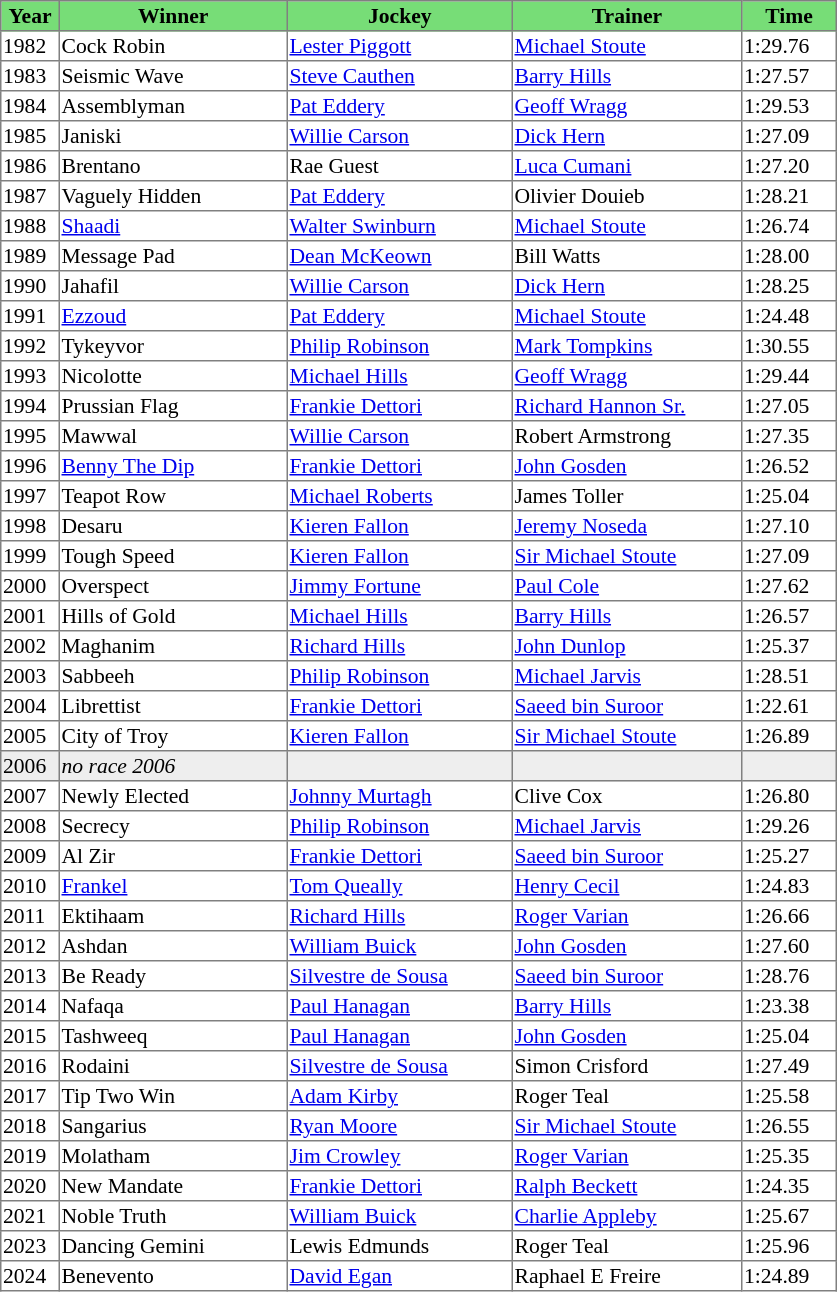<table class = "sortable" | border="1" style="border-collapse: collapse; font-size:90%">
<tr bgcolor="#77dd77" align="center">
<th style="width:36px;">Year</th>
<th style="width:149px;">Winner</th>
<th style="width:147px;">Jockey</th>
<th style="width:150px;">Trainer</th>
<th style="width:60px">Time</th>
</tr>
<tr>
<td>1982</td>
<td>Cock Robin</td>
<td><a href='#'>Lester Piggott</a></td>
<td><a href='#'>Michael Stoute</a></td>
<td>1:29.76</td>
</tr>
<tr>
<td>1983</td>
<td>Seismic Wave</td>
<td><a href='#'>Steve Cauthen</a></td>
<td><a href='#'>Barry Hills</a></td>
<td>1:27.57</td>
</tr>
<tr>
<td>1984</td>
<td>Assemblyman</td>
<td><a href='#'>Pat Eddery</a></td>
<td><a href='#'>Geoff Wragg</a></td>
<td>1:29.53</td>
</tr>
<tr>
<td>1985</td>
<td>Janiski</td>
<td><a href='#'>Willie Carson</a></td>
<td><a href='#'>Dick Hern</a></td>
<td>1:27.09</td>
</tr>
<tr>
<td>1986</td>
<td>Brentano</td>
<td>Rae Guest</td>
<td><a href='#'>Luca Cumani</a></td>
<td>1:27.20</td>
</tr>
<tr>
<td>1987</td>
<td>Vaguely Hidden</td>
<td><a href='#'>Pat Eddery</a></td>
<td>Olivier Douieb</td>
<td>1:28.21</td>
</tr>
<tr>
<td>1988</td>
<td><a href='#'>Shaadi</a></td>
<td><a href='#'>Walter Swinburn</a></td>
<td><a href='#'>Michael Stoute</a></td>
<td>1:26.74</td>
</tr>
<tr>
<td>1989</td>
<td>Message Pad</td>
<td><a href='#'>Dean McKeown</a></td>
<td>Bill Watts</td>
<td>1:28.00</td>
</tr>
<tr>
<td>1990</td>
<td>Jahafil</td>
<td><a href='#'>Willie Carson</a></td>
<td><a href='#'>Dick Hern</a></td>
<td>1:28.25</td>
</tr>
<tr>
<td>1991</td>
<td><a href='#'>Ezzoud</a></td>
<td><a href='#'>Pat Eddery</a></td>
<td><a href='#'>Michael Stoute</a></td>
<td>1:24.48</td>
</tr>
<tr>
<td>1992</td>
<td>Tykeyvor</td>
<td><a href='#'>Philip Robinson</a></td>
<td><a href='#'>Mark Tompkins</a></td>
<td>1:30.55</td>
</tr>
<tr>
<td>1993</td>
<td>Nicolotte</td>
<td><a href='#'>Michael Hills</a></td>
<td><a href='#'>Geoff Wragg</a></td>
<td>1:29.44</td>
</tr>
<tr>
<td>1994</td>
<td>Prussian Flag</td>
<td><a href='#'>Frankie Dettori</a></td>
<td><a href='#'>Richard Hannon Sr.</a></td>
<td>1:27.05</td>
</tr>
<tr>
<td>1995</td>
<td>Mawwal</td>
<td><a href='#'>Willie Carson</a></td>
<td>Robert Armstrong</td>
<td>1:27.35</td>
</tr>
<tr>
<td>1996</td>
<td><a href='#'>Benny The Dip</a></td>
<td><a href='#'>Frankie Dettori</a></td>
<td><a href='#'>John Gosden</a></td>
<td>1:26.52</td>
</tr>
<tr>
<td>1997</td>
<td>Teapot Row</td>
<td><a href='#'>Michael Roberts</a></td>
<td>James Toller</td>
<td>1:25.04</td>
</tr>
<tr>
<td>1998</td>
<td>Desaru</td>
<td><a href='#'>Kieren Fallon</a></td>
<td><a href='#'>Jeremy Noseda</a></td>
<td>1:27.10</td>
</tr>
<tr>
<td>1999</td>
<td>Tough Speed</td>
<td><a href='#'>Kieren Fallon</a></td>
<td><a href='#'>Sir Michael Stoute</a></td>
<td>1:27.09</td>
</tr>
<tr>
<td>2000</td>
<td>Overspect</td>
<td><a href='#'>Jimmy Fortune</a></td>
<td><a href='#'>Paul Cole</a></td>
<td>1:27.62</td>
</tr>
<tr>
<td>2001</td>
<td>Hills of Gold</td>
<td><a href='#'>Michael Hills</a></td>
<td><a href='#'>Barry Hills</a></td>
<td>1:26.57</td>
</tr>
<tr>
<td>2002</td>
<td>Maghanim</td>
<td><a href='#'>Richard Hills</a></td>
<td><a href='#'>John Dunlop</a></td>
<td>1:25.37</td>
</tr>
<tr>
<td>2003</td>
<td>Sabbeeh</td>
<td><a href='#'>Philip Robinson</a></td>
<td><a href='#'>Michael Jarvis</a></td>
<td>1:28.51</td>
</tr>
<tr>
<td>2004</td>
<td>Librettist</td>
<td><a href='#'>Frankie Dettori</a></td>
<td><a href='#'>Saeed bin Suroor</a></td>
<td>1:22.61</td>
</tr>
<tr>
<td>2005</td>
<td>City of Troy</td>
<td><a href='#'>Kieren Fallon</a></td>
<td><a href='#'>Sir Michael Stoute</a></td>
<td>1:26.89</td>
</tr>
<tr bgcolor="#eeeeee">
<td><span>2006</span></td>
<td><em>no race 2006</em> </td>
<td></td>
<td></td>
<td></td>
</tr>
<tr>
<td>2007</td>
<td>Newly Elected</td>
<td><a href='#'>Johnny Murtagh</a></td>
<td>Clive Cox</td>
<td>1:26.80</td>
</tr>
<tr>
<td>2008</td>
<td>Secrecy</td>
<td><a href='#'>Philip Robinson</a></td>
<td><a href='#'>Michael Jarvis</a></td>
<td>1:29.26</td>
</tr>
<tr>
<td>2009</td>
<td>Al Zir</td>
<td><a href='#'>Frankie Dettori</a></td>
<td><a href='#'>Saeed bin Suroor</a></td>
<td>1:25.27</td>
</tr>
<tr>
<td>2010</td>
<td><a href='#'>Frankel</a></td>
<td><a href='#'>Tom Queally</a></td>
<td><a href='#'>Henry Cecil</a></td>
<td>1:24.83</td>
</tr>
<tr>
<td>2011</td>
<td>Ektihaam</td>
<td><a href='#'>Richard Hills</a></td>
<td><a href='#'>Roger Varian</a></td>
<td>1:26.66</td>
</tr>
<tr>
<td>2012</td>
<td>Ashdan</td>
<td><a href='#'>William Buick</a></td>
<td><a href='#'>John Gosden</a></td>
<td>1:27.60</td>
</tr>
<tr>
<td>2013</td>
<td>Be Ready</td>
<td><a href='#'>Silvestre de Sousa</a></td>
<td><a href='#'>Saeed bin Suroor</a></td>
<td>1:28.76</td>
</tr>
<tr>
<td>2014</td>
<td>Nafaqa</td>
<td><a href='#'>Paul Hanagan</a></td>
<td><a href='#'>Barry Hills</a></td>
<td>1:23.38</td>
</tr>
<tr>
<td>2015</td>
<td>Tashweeq</td>
<td><a href='#'>Paul Hanagan</a></td>
<td><a href='#'>John Gosden</a></td>
<td>1:25.04</td>
</tr>
<tr>
<td>2016</td>
<td>Rodaini</td>
<td><a href='#'>Silvestre de Sousa</a></td>
<td>Simon Crisford</td>
<td>1:27.49</td>
</tr>
<tr>
<td>2017</td>
<td>Tip Two Win</td>
<td><a href='#'>Adam Kirby</a></td>
<td>Roger Teal</td>
<td>1:25.58</td>
</tr>
<tr>
<td>2018</td>
<td>Sangarius</td>
<td><a href='#'>Ryan Moore</a></td>
<td><a href='#'>Sir Michael Stoute</a></td>
<td>1:26.55</td>
</tr>
<tr>
<td>2019</td>
<td>Molatham</td>
<td><a href='#'>Jim Crowley</a></td>
<td><a href='#'>Roger Varian</a></td>
<td>1:25.35</td>
</tr>
<tr>
<td>2020</td>
<td>New Mandate</td>
<td><a href='#'>Frankie Dettori</a></td>
<td><a href='#'>Ralph Beckett</a></td>
<td>1:24.35</td>
</tr>
<tr>
<td>2021</td>
<td>Noble Truth</td>
<td><a href='#'>William Buick</a></td>
<td><a href='#'>Charlie Appleby</a></td>
<td>1:25.67</td>
</tr>
<tr>
<td>2023</td>
<td>Dancing Gemini</td>
<td>Lewis Edmunds</td>
<td>Roger Teal</td>
<td>1:25.96</td>
</tr>
<tr>
<td>2024</td>
<td>Benevento</td>
<td><a href='#'>David Egan</a></td>
<td>Raphael E Freire</td>
<td>1:24.89</td>
</tr>
</table>
